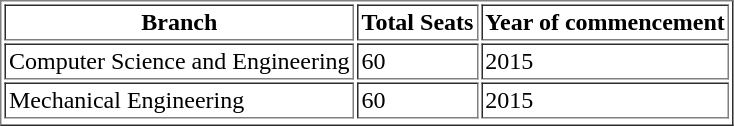<table border="1"  cellpadding="2">
<tr --->
<th scope="col" width="width:20em;">Branch</th>
<th scope="col" width="width:20em;">Total Seats</th>
<th scope="col" width="width:20em;">Year of commencement</th>
</tr>
<tr>
<td>Computer Science and Engineering</td>
<td>60</td>
<td>2015</td>
</tr>
<tr>
<td>Mechanical Engineering</td>
<td>60</td>
<td>2015</td>
</tr>
<tr --->
</tr>
</table>
